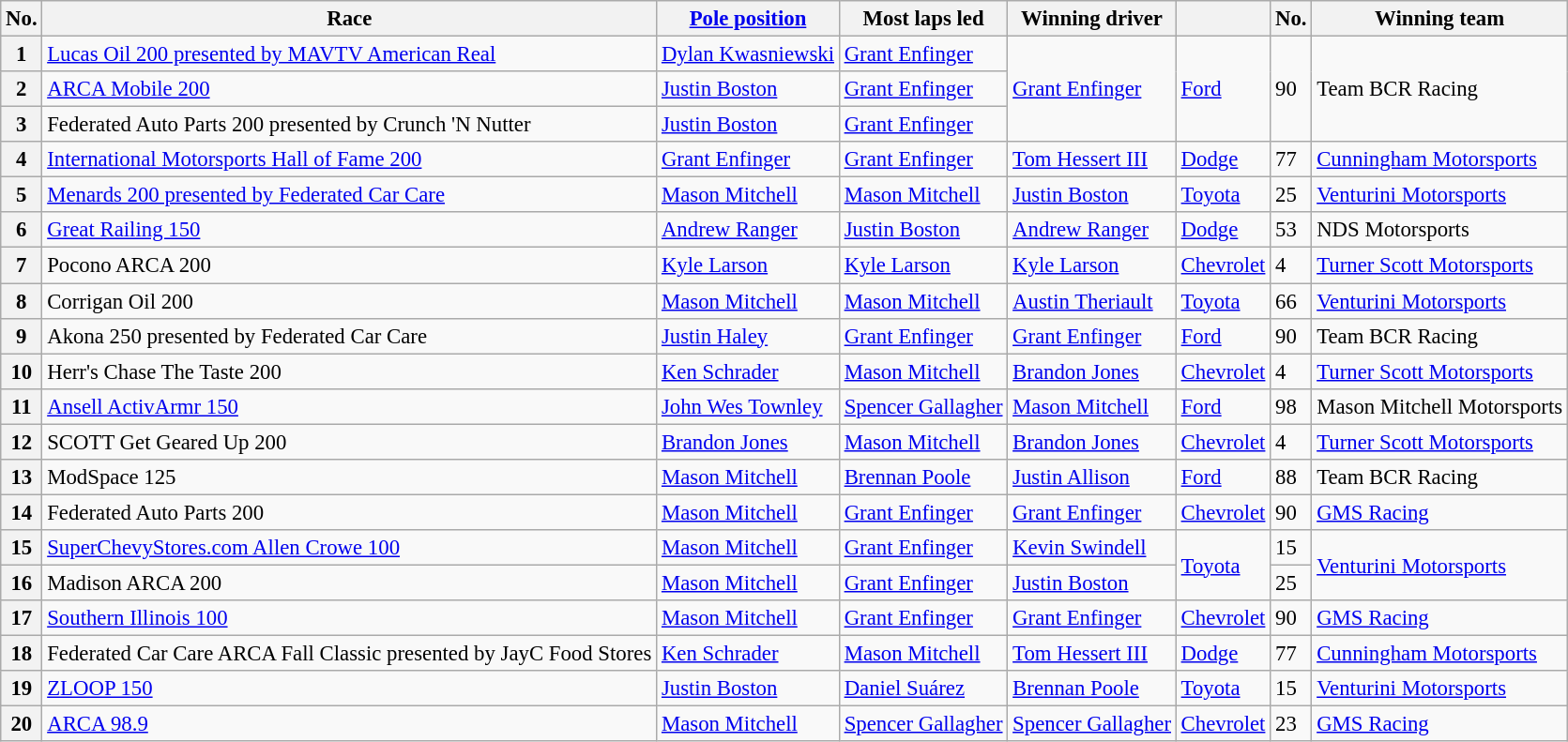<table class="wikitable sortable" style="font-size:95%">
<tr>
<th>No.</th>
<th>Race</th>
<th><a href='#'>Pole position</a></th>
<th>Most laps led</th>
<th>Winning driver</th>
<th></th>
<th>No.</th>
<th>Winning team</th>
</tr>
<tr>
<th>1</th>
<td><a href='#'>Lucas Oil 200 presented by MAVTV American Real</a></td>
<td><a href='#'>Dylan Kwasniewski</a></td>
<td><a href='#'>Grant Enfinger</a></td>
<td rowspan=3><a href='#'>Grant Enfinger</a></td>
<td rowspan=3><a href='#'>Ford</a></td>
<td rowspan=3>90</td>
<td rowspan=3>Team BCR Racing</td>
</tr>
<tr>
<th>2</th>
<td><a href='#'>ARCA Mobile 200</a></td>
<td><a href='#'>Justin Boston</a></td>
<td><a href='#'>Grant Enfinger</a></td>
</tr>
<tr>
<th>3</th>
<td>Federated Auto Parts 200 presented by Crunch 'N Nutter</td>
<td><a href='#'>Justin Boston</a></td>
<td><a href='#'>Grant Enfinger</a></td>
</tr>
<tr>
<th>4</th>
<td><a href='#'>International Motorsports Hall of Fame 200</a></td>
<td><a href='#'>Grant Enfinger</a></td>
<td><a href='#'>Grant Enfinger</a></td>
<td><a href='#'>Tom Hessert III</a></td>
<td><a href='#'>Dodge</a></td>
<td>77</td>
<td><a href='#'>Cunningham Motorsports</a></td>
</tr>
<tr>
<th>5</th>
<td><a href='#'>Menards 200 presented by Federated Car Care</a></td>
<td><a href='#'>Mason Mitchell</a></td>
<td><a href='#'>Mason Mitchell</a></td>
<td><a href='#'>Justin Boston</a></td>
<td><a href='#'>Toyota</a></td>
<td>25</td>
<td><a href='#'>Venturini Motorsports</a></td>
</tr>
<tr>
<th>6</th>
<td><a href='#'>Great Railing 150</a></td>
<td><a href='#'>Andrew Ranger</a></td>
<td><a href='#'>Justin Boston</a></td>
<td><a href='#'>Andrew Ranger</a></td>
<td><a href='#'>Dodge</a></td>
<td>53</td>
<td>NDS Motorsports</td>
</tr>
<tr>
<th>7</th>
<td>Pocono ARCA 200</td>
<td><a href='#'>Kyle Larson</a></td>
<td><a href='#'>Kyle Larson</a></td>
<td><a href='#'>Kyle Larson</a></td>
<td><a href='#'>Chevrolet</a></td>
<td>4</td>
<td><a href='#'>Turner Scott Motorsports</a></td>
</tr>
<tr>
<th>8</th>
<td>Corrigan Oil 200</td>
<td><a href='#'>Mason Mitchell</a></td>
<td><a href='#'>Mason Mitchell</a></td>
<td><a href='#'>Austin Theriault</a></td>
<td><a href='#'>Toyota</a></td>
<td>66</td>
<td><a href='#'>Venturini Motorsports</a></td>
</tr>
<tr>
<th>9</th>
<td>Akona 250 presented by Federated Car Care</td>
<td><a href='#'>Justin Haley</a></td>
<td><a href='#'>Grant Enfinger</a></td>
<td><a href='#'>Grant Enfinger</a></td>
<td><a href='#'>Ford</a></td>
<td>90</td>
<td>Team BCR Racing</td>
</tr>
<tr>
<th>10</th>
<td>Herr's Chase The Taste 200</td>
<td><a href='#'>Ken Schrader</a></td>
<td><a href='#'>Mason Mitchell</a></td>
<td><a href='#'>Brandon Jones</a></td>
<td><a href='#'>Chevrolet</a></td>
<td>4</td>
<td><a href='#'>Turner Scott Motorsports</a></td>
</tr>
<tr>
<th>11</th>
<td><a href='#'>Ansell ActivArmr 150</a></td>
<td><a href='#'>John Wes Townley</a></td>
<td><a href='#'>Spencer Gallagher</a></td>
<td><a href='#'>Mason Mitchell</a></td>
<td><a href='#'>Ford</a></td>
<td>98</td>
<td>Mason Mitchell Motorsports</td>
</tr>
<tr>
<th>12</th>
<td>SCOTT Get Geared Up 200</td>
<td><a href='#'>Brandon Jones</a></td>
<td><a href='#'>Mason Mitchell</a></td>
<td><a href='#'>Brandon Jones</a></td>
<td><a href='#'>Chevrolet</a></td>
<td>4</td>
<td><a href='#'>Turner Scott Motorsports</a></td>
</tr>
<tr>
<th>13</th>
<td>ModSpace 125</td>
<td><a href='#'>Mason Mitchell</a></td>
<td><a href='#'>Brennan Poole</a></td>
<td><a href='#'>Justin Allison</a></td>
<td><a href='#'>Ford</a></td>
<td>88</td>
<td>Team BCR Racing</td>
</tr>
<tr>
<th>14</th>
<td>Federated Auto Parts 200</td>
<td><a href='#'>Mason Mitchell</a></td>
<td><a href='#'>Grant Enfinger</a></td>
<td><a href='#'>Grant Enfinger</a></td>
<td><a href='#'>Chevrolet</a></td>
<td>90</td>
<td><a href='#'>GMS Racing</a></td>
</tr>
<tr>
<th>15</th>
<td><a href='#'>SuperChevyStores.com Allen Crowe 100</a></td>
<td><a href='#'>Mason Mitchell</a></td>
<td><a href='#'>Grant Enfinger</a></td>
<td><a href='#'>Kevin Swindell</a></td>
<td rowspan=2><a href='#'>Toyota</a></td>
<td>15</td>
<td rowspan=2><a href='#'>Venturini Motorsports</a></td>
</tr>
<tr>
<th>16</th>
<td>Madison ARCA 200</td>
<td><a href='#'>Mason Mitchell</a></td>
<td><a href='#'>Grant Enfinger</a></td>
<td><a href='#'>Justin Boston</a></td>
<td>25</td>
</tr>
<tr>
<th>17</th>
<td><a href='#'>Southern Illinois 100</a></td>
<td><a href='#'>Mason Mitchell</a></td>
<td><a href='#'>Grant Enfinger</a></td>
<td><a href='#'>Grant Enfinger</a></td>
<td><a href='#'>Chevrolet</a></td>
<td>90</td>
<td><a href='#'>GMS Racing</a></td>
</tr>
<tr>
<th>18</th>
<td>Federated Car Care ARCA Fall Classic presented by JayC Food Stores</td>
<td><a href='#'>Ken Schrader</a></td>
<td><a href='#'>Mason Mitchell</a></td>
<td><a href='#'>Tom Hessert III</a></td>
<td><a href='#'>Dodge</a></td>
<td>77</td>
<td><a href='#'>Cunningham Motorsports</a></td>
</tr>
<tr>
<th>19</th>
<td><a href='#'>ZLOOP 150</a></td>
<td><a href='#'>Justin Boston</a></td>
<td><a href='#'>Daniel Suárez</a></td>
<td><a href='#'>Brennan Poole</a></td>
<td><a href='#'>Toyota</a></td>
<td>15</td>
<td><a href='#'>Venturini Motorsports</a></td>
</tr>
<tr>
<th>20</th>
<td><a href='#'>ARCA 98.9</a></td>
<td><a href='#'>Mason Mitchell</a></td>
<td><a href='#'>Spencer Gallagher</a></td>
<td><a href='#'>Spencer Gallagher</a></td>
<td><a href='#'>Chevrolet</a></td>
<td>23</td>
<td><a href='#'>GMS Racing</a></td>
</tr>
</table>
